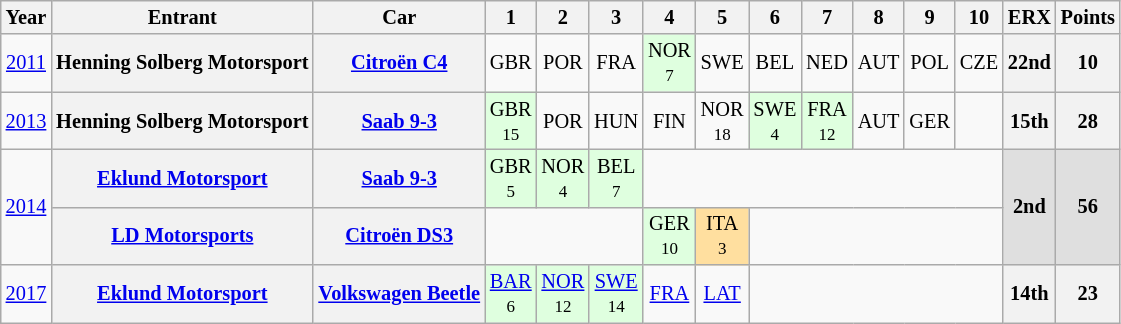<table class="wikitable" border="1" style="text-align:center; font-size:85%;">
<tr valign="top">
<th>Year</th>
<th>Entrant</th>
<th>Car</th>
<th>1</th>
<th>2</th>
<th>3</th>
<th>4</th>
<th>5</th>
<th>6</th>
<th>7</th>
<th>8</th>
<th>9</th>
<th>10</th>
<th>ERX</th>
<th>Points</th>
</tr>
<tr>
<td><a href='#'>2011</a></td>
<th nowrap>Henning Solberg Motorsport</th>
<th nowrap><a href='#'>Citroën C4</a></th>
<td>GBR</td>
<td>POR</td>
<td>FRA</td>
<td style="background:#DFFFDF;">NOR<br><small>7</small></td>
<td>SWE</td>
<td>BEL</td>
<td>NED</td>
<td>AUT</td>
<td>POL</td>
<td>CZE</td>
<th>22nd</th>
<th>10</th>
</tr>
<tr>
<td><a href='#'>2013</a></td>
<th nowrap>Henning Solberg Motorsport</th>
<th nowrap><a href='#'>Saab 9-3</a></th>
<td style="background:#DFFFDF;">GBR<br><small>15</small></td>
<td>POR</td>
<td>HUN</td>
<td>FIN</td>
<td>NOR<br><small>18</small></td>
<td style="background:#DFFFDF;">SWE<br><small>4</small></td>
<td style="background:#DFFFDF;">FRA<br><small>12</small></td>
<td>AUT</td>
<td>GER</td>
<td></td>
<th>15th</th>
<th>28</th>
</tr>
<tr>
<td rowspan=2><a href='#'>2014</a></td>
<th nowrap><a href='#'>Eklund Motorsport</a></th>
<th nowrap><a href='#'>Saab 9-3</a></th>
<td style="background:#DFFFDF;">GBR<br><small>5</small></td>
<td style="background:#DFFFDF;">NOR<br><small>4</small></td>
<td style="background:#DFFFDF;">BEL<br><small>7</small></td>
<td colspan=7></td>
<th rowspan=2 style="background:#DFDFDF;">2nd</th>
<th rowspan=2 style="background:#DFDFDF;">56</th>
</tr>
<tr>
<th nowrap><a href='#'>LD Motorsports</a></th>
<th nowrap><a href='#'>Citroën DS3</a></th>
<td colspan=3></td>
<td style="background:#DFFFDF;">GER<br><small>10</small></td>
<td style="background:#FFDF9F;">ITA<br><small>3</small></td>
<td colspan=5></td>
</tr>
<tr>
<td><a href='#'>2017</a></td>
<th nowrap><a href='#'>Eklund Motorsport</a></th>
<th nowrap><a href='#'>Volkswagen Beetle</a></th>
<td style="background:#DFFFDF;"><a href='#'>BAR</a><br><small>6</small></td>
<td style="background:#DFFFDF;"><a href='#'>NOR</a><br><small>12</small></td>
<td style="background:#DFFFDF;"><a href='#'>SWE</a><br><small>14</small></td>
<td><a href='#'>FRA</a><br><small></small></td>
<td><a href='#'>LAT</a><br><small></small></td>
<td colspan=5></td>
<th>14th</th>
<th>23</th>
</tr>
</table>
